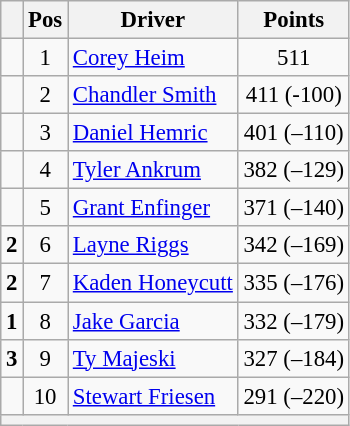<table class="wikitable" style="font-size: 95%;">
<tr>
<th></th>
<th>Pos</th>
<th>Driver</th>
<th>Points</th>
</tr>
<tr>
<td align="left"></td>
<td style="text-align:center;">1</td>
<td><a href='#'>Corey Heim</a></td>
<td style="text-align:center;">511</td>
</tr>
<tr>
<td align="left"></td>
<td style="text-align:center;">2</td>
<td><a href='#'>Chandler Smith</a></td>
<td style="text-align:center;">411 (-100)</td>
</tr>
<tr>
<td align="left"></td>
<td style="text-align:center;">3</td>
<td><a href='#'>Daniel Hemric</a></td>
<td style="text-align:center;">401 (–110)</td>
</tr>
<tr>
<td align="left"></td>
<td style="text-align:center;">4</td>
<td><a href='#'>Tyler Ankrum</a></td>
<td style="text-align:center;">382 (–129)</td>
</tr>
<tr>
<td align="left"></td>
<td style="text-align:center;">5</td>
<td><a href='#'>Grant Enfinger</a></td>
<td style="text-align:center;">371 (–140)</td>
</tr>
<tr>
<td align="left"> <strong>2</strong></td>
<td style="text-align:center;">6</td>
<td><a href='#'>Layne Riggs</a></td>
<td style="text-align:center;">342 (–169)</td>
</tr>
<tr>
<td align="left"> <strong>2</strong></td>
<td style="text-align:center;">7</td>
<td><a href='#'>Kaden Honeycutt</a></td>
<td style="text-align:center;">335 (–176)</td>
</tr>
<tr>
<td align="left"> <strong>1</strong></td>
<td style="text-align:center;">8</td>
<td><a href='#'>Jake Garcia</a></td>
<td style="text-align:center;">332 (–179)</td>
</tr>
<tr>
<td align="left"> <strong>3</strong></td>
<td style="text-align:center;">9</td>
<td><a href='#'>Ty Majeski</a></td>
<td style="text-align:center;">327 (–184)</td>
</tr>
<tr>
<td align="left"></td>
<td style="text-align:center;">10</td>
<td><a href='#'>Stewart Friesen</a></td>
<td style="text-align:center;">291 (–220)</td>
</tr>
<tr class="sortbottom">
<th colspan="9"></th>
</tr>
</table>
